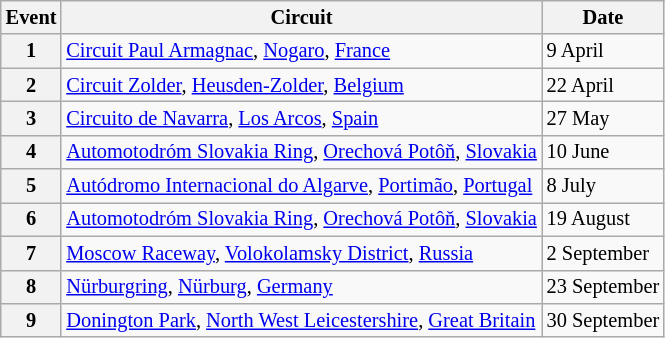<table class="wikitable" style="font-size: 85%;">
<tr>
<th>Event</th>
<th>Circuit</th>
<th>Date</th>
</tr>
<tr>
<th>1</th>
<td> <a href='#'>Circuit Paul Armagnac</a>, <a href='#'>Nogaro</a>, <a href='#'>France</a></td>
<td>9 April</td>
</tr>
<tr>
<th>2</th>
<td> <a href='#'>Circuit Zolder</a>, <a href='#'>Heusden-Zolder</a>, <a href='#'>Belgium</a></td>
<td>22 April</td>
</tr>
<tr>
<th>3</th>
<td> <a href='#'>Circuito de Navarra</a>, <a href='#'>Los Arcos</a>, <a href='#'>Spain</a></td>
<td>27 May</td>
</tr>
<tr>
<th>4</th>
<td> <a href='#'>Automotodróm Slovakia Ring</a>, <a href='#'>Orechová Potôň</a>, <a href='#'>Slovakia</a></td>
<td>10 June</td>
</tr>
<tr>
<th>5</th>
<td> <a href='#'>Autódromo Internacional do Algarve</a>, <a href='#'>Portimão</a>, <a href='#'>Portugal</a></td>
<td>8 July</td>
</tr>
<tr>
<th>6</th>
<td> <a href='#'>Automotodróm Slovakia Ring</a>, <a href='#'>Orechová Potôň</a>, <a href='#'>Slovakia</a></td>
<td>19 August</td>
</tr>
<tr>
<th>7</th>
<td> <a href='#'>Moscow Raceway</a>, <a href='#'>Volokolamsky District</a>, <a href='#'>Russia</a></td>
<td>2 September</td>
</tr>
<tr>
<th>8</th>
<td> <a href='#'>Nürburgring</a>, <a href='#'>Nürburg</a>, <a href='#'>Germany</a></td>
<td>23 September</td>
</tr>
<tr>
<th>9</th>
<td> <a href='#'>Donington Park</a>, <a href='#'>North West Leicestershire</a>, <a href='#'>Great Britain</a></td>
<td>30 September</td>
</tr>
</table>
